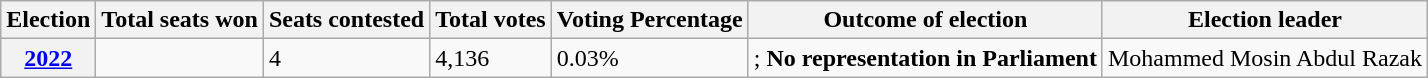<table class="wikitable">
<tr>
<th>Election</th>
<th>Total seats won</th>
<th>Seats contested</th>
<th>Total votes</th>
<th>Voting Percentage</th>
<th>Outcome of election</th>
<th>Election leader</th>
</tr>
<tr>
<th><a href='#'>2022</a></th>
<td></td>
<td>4</td>
<td>4,136</td>
<td>0.03%</td>
<td>; <strong>No representation in Parliament</strong> </td>
<td>Mohammed Mosin Abdul Razak</td>
</tr>
</table>
